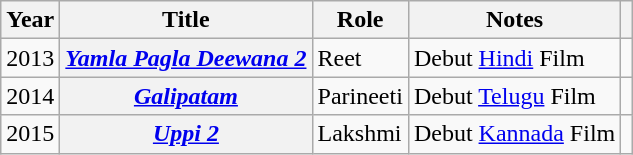<table class="wikitable sortable plainrowheaders">
<tr>
<th scope="col">Year</th>
<th scope="col">Title</th>
<th scope="col">Role</th>
<th scope="col" class="unsortable">Notes</th>
<th scope="col" class="unsortable"></th>
</tr>
<tr>
<td style="text-align:center;">2013</td>
<th scope="row" align="left"><em><a href='#'>Yamla Pagla Deewana 2</a></em></th>
<td>Reet</td>
<td>Debut <a href='#'>Hindi</a> Film</td>
<td style="text-align:center;"></td>
</tr>
<tr>
<td style="text-align:center;">2014</td>
<th scope="row"  align="left"><em><a href='#'>Galipatam</a></em></th>
<td>Parineeti</td>
<td>Debut <a href='#'>Telugu</a> Film</td>
<td style="text-align:center;"></td>
</tr>
<tr>
<td style="text-align:center;">2015</td>
<th scope="row"  align="left"><em><a href='#'>Uppi 2</a></em></th>
<td>Lakshmi</td>
<td>Debut <a href='#'>Kannada</a> Film</td>
<td style="text-align:center;"></td>
</tr>
</table>
